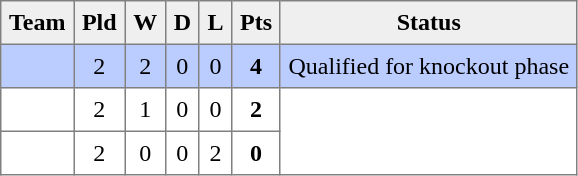<table style=border-collapse:collapse border=1 cellspacing=0 cellpadding=5>
<tr align=center bgcolor=#efefef>
<th>Team</th>
<th>Pld</th>
<th>W</th>
<th>D</th>
<th>L</th>
<th>Pts</th>
<th>Status</th>
</tr>
<tr align=center style="background:#bbccff;">
<td style="text-align:left;"> </td>
<td>2</td>
<td>2</td>
<td>0</td>
<td>0</td>
<td><strong>4</strong></td>
<td rowspan=1>Qualified for knockout phase</td>
</tr>
<tr align=center style="background:#FFFFFF;">
<td style="text-align:left;"> </td>
<td>2</td>
<td>1</td>
<td>0</td>
<td>0</td>
<td><strong>2</strong></td>
<td rowspan=2></td>
</tr>
<tr align=center style="background:#FFFFFF;">
<td style="text-align:left;"> </td>
<td>2</td>
<td>0</td>
<td>0</td>
<td>2</td>
<td><strong>0</strong></td>
</tr>
</table>
